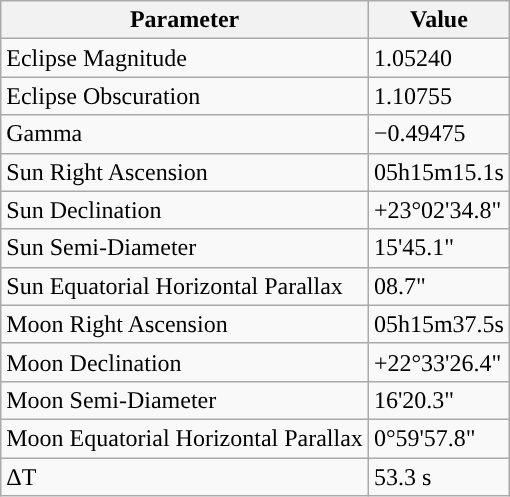<table class="wikitable">
<tr>
<th>Parameter</th>
<th>Value</th>
</tr>
<tr>
<td>Eclipse Magnitude</td>
<td>1.05240</td>
</tr>
<tr>
<td>Eclipse Obscuration</td>
<td>1.10755</td>
</tr>
<tr>
<td>Gamma</td>
<td>−0.49475</td>
</tr>
<tr>
<td>Sun Right Ascension</td>
<td>05h15m15.1s</td>
</tr>
<tr>
<td>Sun Declination</td>
<td>+23°02'34.8"</td>
</tr>
<tr>
<td>Sun Semi-Diameter</td>
<td>15'45.1"</td>
</tr>
<tr>
<td>Sun Equatorial Horizontal Parallax</td>
<td>08.7"</td>
</tr>
<tr>
<td>Moon Right Ascension</td>
<td>05h15m37.5s</td>
</tr>
<tr>
<td>Moon Declination</td>
<td>+22°33'26.4"</td>
</tr>
<tr>
<td>Moon Semi-Diameter</td>
<td>16'20.3"</td>
</tr>
<tr>
<td>Moon Equatorial Horizontal Parallax</td>
<td>0°59'57.8"</td>
</tr>
<tr>
<td>ΔT</td>
<td>53.3 s</td>
</tr>
</table>
